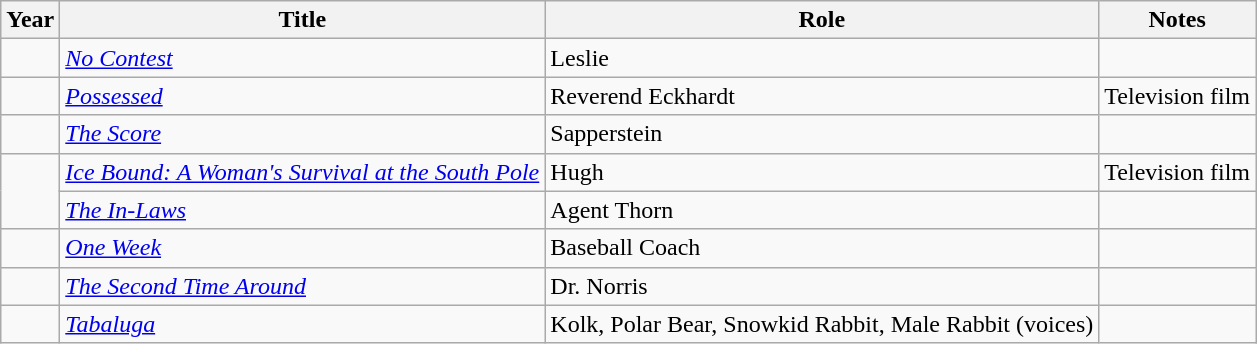<table class="wikitable sortable">
<tr>
<th>Year</th>
<th>Title</th>
<th>Role</th>
<th class="unsortable">Notes</th>
</tr>
<tr>
<td></td>
<td><em><a href='#'>No Contest</a></em></td>
<td>Leslie</td>
</tr>
<tr>
<td></td>
<td><em><a href='#'>Possessed</a></em></td>
<td>Reverend Eckhardt</td>
<td>Television film</td>
</tr>
<tr>
<td></td>
<td data-sort-value="Score, The"><em><a href='#'>The Score</a></em></td>
<td>Sapperstein</td>
<td></td>
</tr>
<tr>
<td rowspan="2"></td>
<td><em><a href='#'>Ice Bound: A Woman's Survival at the South Pole</a></em></td>
<td>Hugh</td>
<td>Television film</td>
</tr>
<tr>
<td data-sort-value="In-Laws, The"><em><a href='#'>The In-Laws</a></em></td>
<td>Agent Thorn</td>
<td></td>
</tr>
<tr>
<td></td>
<td><em><a href='#'>One Week</a></em></td>
<td>Baseball Coach</td>
<td></td>
</tr>
<tr>
<td></td>
<td data-sort-value="Second Time Around, The"><em><a href='#'>The Second Time Around</a></em></td>
<td>Dr. Norris</td>
<td></td>
</tr>
<tr>
<td></td>
<td><em><a href='#'>Tabaluga</a></em></td>
<td>Kolk, Polar Bear, Snowkid Rabbit, Male Rabbit (voices)</td>
<td></td>
</tr>
</table>
